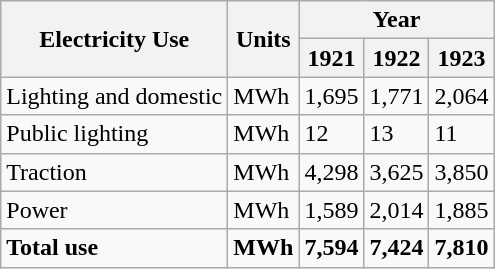<table class="wikitable">
<tr>
<th rowspan="2">Electricity  Use</th>
<th rowspan="2">Units</th>
<th colspan="3">Year</th>
</tr>
<tr>
<th>1921</th>
<th>1922</th>
<th>1923</th>
</tr>
<tr>
<td>Lighting  and domestic</td>
<td>MWh</td>
<td>1,695</td>
<td>1,771</td>
<td>2,064</td>
</tr>
<tr>
<td>Public  lighting</td>
<td>MWh</td>
<td>12</td>
<td>13</td>
<td>11</td>
</tr>
<tr>
<td>Traction</td>
<td>MWh</td>
<td>4,298</td>
<td>3,625</td>
<td>3,850</td>
</tr>
<tr>
<td>Power</td>
<td>MWh</td>
<td>1,589</td>
<td>2,014</td>
<td>1,885</td>
</tr>
<tr>
<td><strong>Total  use</strong></td>
<td><strong>MWh</strong></td>
<td><strong>7,594</strong></td>
<td><strong>7,424</strong></td>
<td><strong>7,810</strong></td>
</tr>
</table>
